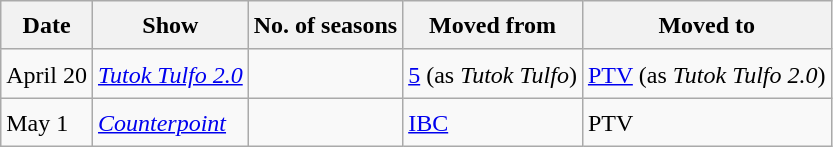<table class="wikitable" style="text-align:left; line-height:25px; width:auto;">
<tr>
<th>Date</th>
<th>Show</th>
<th>No. of seasons</th>
<th>Moved from</th>
<th>Moved to</th>
</tr>
<tr>
<td>April 20</td>
<td><em><a href='#'>Tutok Tulfo 2.0</a></em></td>
<td></td>
<td><a href='#'>5</a> (as <em>Tutok Tulfo</em>)</td>
<td><a href='#'>PTV</a> (as <em>Tutok Tulfo 2.0</em>)</td>
</tr>
<tr>
<td>May 1</td>
<td><em><a href='#'>Counterpoint</a></em></td>
<td></td>
<td><a href='#'>IBC</a></td>
<td>PTV</td>
</tr>
</table>
